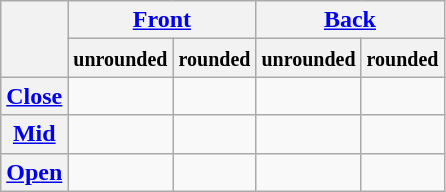<table class="wikitable" style="text-align:center">
<tr>
<th rowspan="2"></th>
<th colspan="2"><a href='#'>Front</a></th>
<th colspan="2"><a href='#'>Back</a></th>
</tr>
<tr>
<th><small>unrounded</small></th>
<th><small>rounded</small></th>
<th><small>unrounded</small></th>
<th><small>rounded</small></th>
</tr>
<tr align="center">
<th><a href='#'>Close</a></th>
<td></td>
<td></td>
<td></td>
<td></td>
</tr>
<tr>
<th><a href='#'>Mid</a></th>
<td></td>
<td></td>
<td></td>
<td></td>
</tr>
<tr align="center">
<th><a href='#'>Open</a></th>
<td></td>
<td></td>
<td></td>
<td></td>
</tr>
</table>
